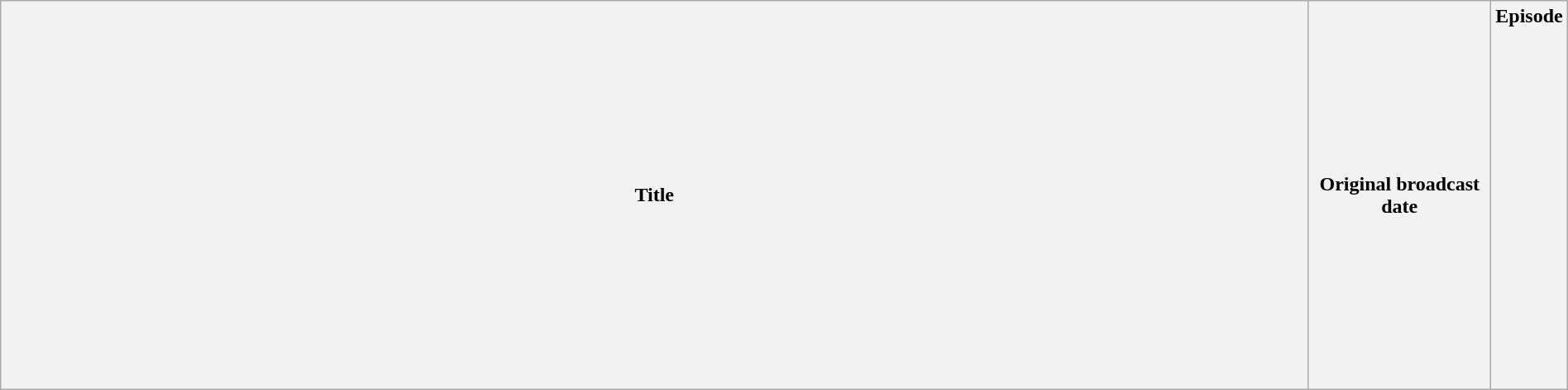<table class="wikitable plainrowheaders" style="width:100%; margin:auto;">
<tr>
<th>Title</th>
<th width="140">Original broadcast date</th>
<th width="40">Episode<br><br><br><br><br><br><br><br><br><br><br><br><br><br><br><br><br></th>
</tr>
</table>
